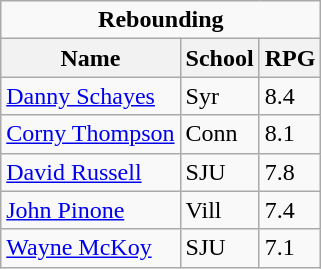<table class="wikitable">
<tr>
<td colspan=3 style="text-align:center;"><strong>Rebounding</strong></td>
</tr>
<tr>
<th>Name</th>
<th>School</th>
<th>RPG</th>
</tr>
<tr>
<td><a href='#'>Danny Schayes</a></td>
<td>Syr</td>
<td>8.4</td>
</tr>
<tr>
<td><a href='#'>Corny Thompson</a></td>
<td>Conn</td>
<td>8.1</td>
</tr>
<tr>
<td><a href='#'>David Russell</a></td>
<td>SJU</td>
<td>7.8</td>
</tr>
<tr>
<td><a href='#'>John Pinone</a></td>
<td>Vill</td>
<td>7.4</td>
</tr>
<tr>
<td><a href='#'>Wayne McKoy</a></td>
<td>SJU</td>
<td>7.1</td>
</tr>
</table>
